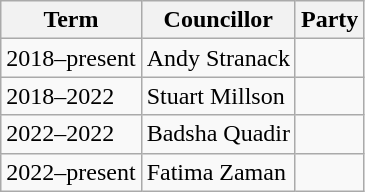<table class="wikitable">
<tr>
<th>Term</th>
<th>Councillor</th>
<th colspan=2>Party</th>
</tr>
<tr>
<td>2018–present</td>
<td>Andy Stranack</td>
<td></td>
</tr>
<tr>
<td>2018–2022</td>
<td>Stuart Millson</td>
<td></td>
</tr>
<tr>
<td>2022–2022</td>
<td>Badsha Quadir</td>
<td></td>
</tr>
<tr>
<td>2022–present</td>
<td>Fatima Zaman</td>
<td></td>
</tr>
</table>
